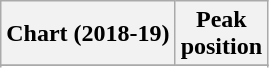<table class="wikitable sortable plainrowheaders" style="text-align:center;">
<tr>
<th>Chart (2018-19)</th>
<th>Peak <br> position</th>
</tr>
<tr>
</tr>
<tr>
</tr>
</table>
